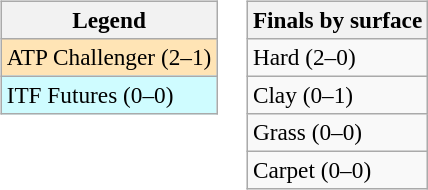<table>
<tr valign=top>
<td><br><table class=wikitable style=font-size:97%>
<tr>
<th>Legend</th>
</tr>
<tr bgcolor=moccasin>
<td>ATP Challenger (2–1)</td>
</tr>
<tr bgcolor=cffcff>
<td>ITF Futures (0–0)</td>
</tr>
</table>
</td>
<td><br><table class=wikitable style=font-size:97%>
<tr>
<th>Finals by surface</th>
</tr>
<tr>
<td>Hard (2–0)</td>
</tr>
<tr>
<td>Clay (0–1)</td>
</tr>
<tr>
<td>Grass (0–0)</td>
</tr>
<tr>
<td>Carpet (0–0)</td>
</tr>
</table>
</td>
</tr>
</table>
